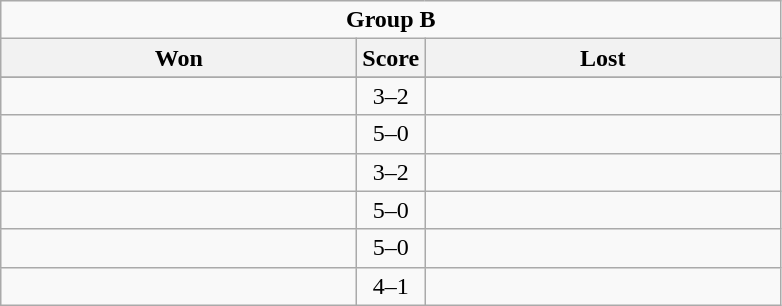<table class="wikitable" style="text-align: center;">
<tr>
<td colspan="3"><strong>Group B</strong></td>
</tr>
<tr>
<th scope="col" style="width: 230px;">Won</th>
<th scope="col" style="width: 30px;">Score</th>
<th scope="col" style="width: 230px;">Lost</th>
</tr>
<tr>
</tr>
<tr>
<td></td>
<td>3–2</td>
<td></td>
</tr>
<tr>
<td></td>
<td>5–0</td>
<td></td>
</tr>
<tr>
<td></td>
<td>3–2</td>
<td></td>
</tr>
<tr>
<td></td>
<td>5–0</td>
<td></td>
</tr>
<tr>
<td></td>
<td>5–0</td>
<td></td>
</tr>
<tr>
<td></td>
<td>4–1</td>
<td></td>
</tr>
</table>
